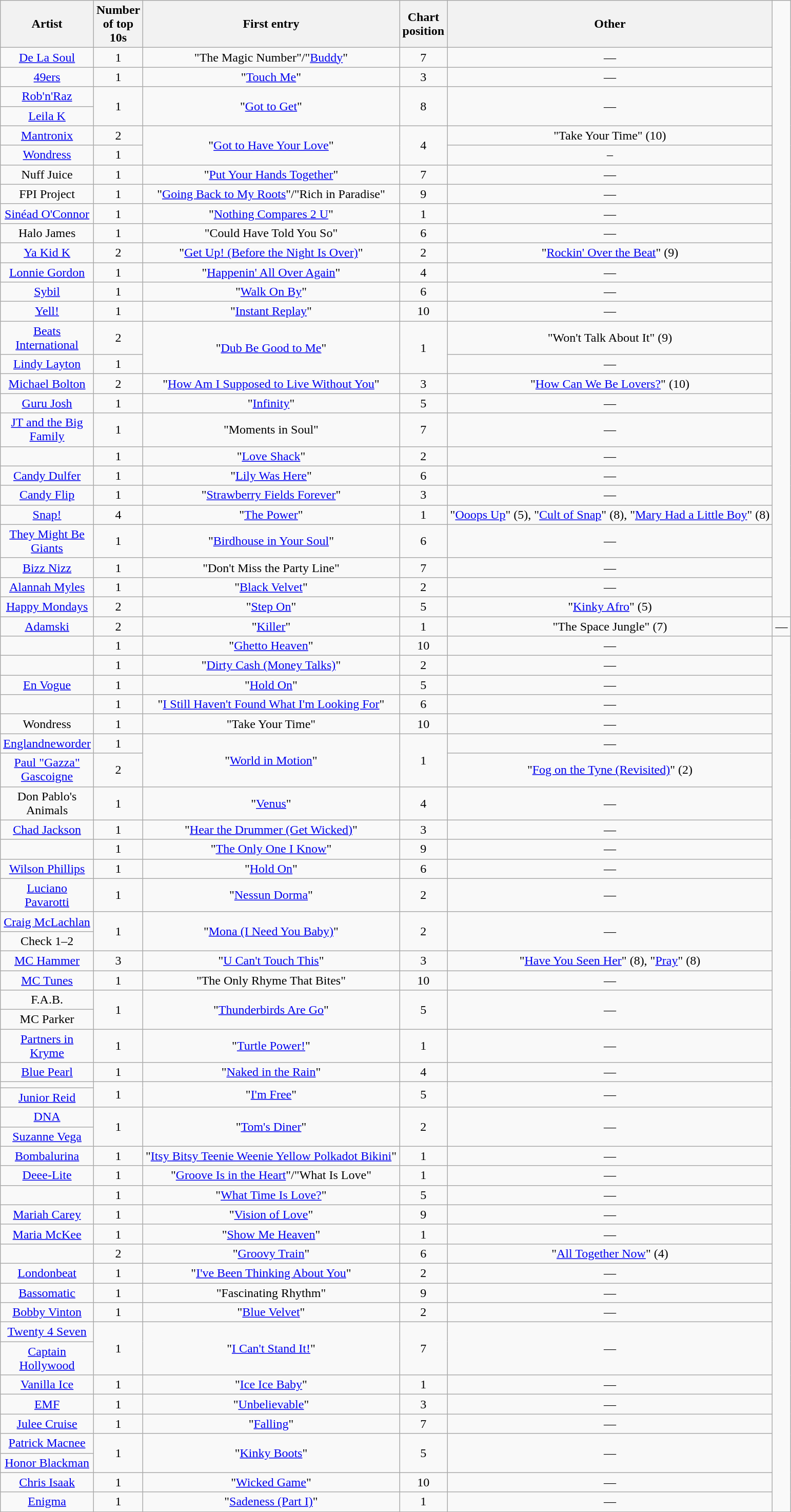<table class="wikitable sortable mw-collapsible mw-collapsed" style="text-align: center;">
<tr>
<th scope="col" style="width:55px;">Artist</th>
<th scope="col" style="width:55px;" data-sort-type="number">Number of top 10s</th>
<th scope="col" style="text-align:center;">First entry</th>
<th scope="col" style="width:55px;" data-sort-type="number">Chart position</th>
<th scope="col" style="text-align:center;">Other</th>
</tr>
<tr>
<td><a href='#'>De La Soul</a></td>
<td>1</td>
<td>"The Magic Number"/"<a href='#'>Buddy</a>"</td>
<td>7</td>
<td>—</td>
</tr>
<tr>
<td><a href='#'>49ers</a></td>
<td>1</td>
<td>"<a href='#'>Touch Me</a>"</td>
<td>3</td>
<td>—</td>
</tr>
<tr>
<td><a href='#'>Rob'n'Raz</a></td>
<td rowspan="2">1</td>
<td rowspan="2">"<a href='#'>Got to Get</a>"</td>
<td rowspan="2">8</td>
<td rowspan="2">—</td>
</tr>
<tr>
<td><a href='#'>Leila K</a></td>
</tr>
<tr>
<td><a href='#'>Mantronix</a></td>
<td>2</td>
<td rowspan="2">"<a href='#'>Got to Have Your Love</a>"</td>
<td rowspan="2">4</td>
<td>"Take Your Time" (10)</td>
</tr>
<tr>
<td><a href='#'>Wondress</a></td>
<td>1</td>
<td>–</td>
</tr>
<tr>
<td>Nuff Juice</td>
<td>1</td>
<td>"<a href='#'>Put Your Hands Together</a>"</td>
<td>7</td>
<td>—</td>
</tr>
<tr>
<td>FPI Project</td>
<td>1</td>
<td>"<a href='#'>Going Back to My Roots</a>"/"Rich in Paradise"</td>
<td>9</td>
<td>—</td>
</tr>
<tr>
<td><a href='#'>Sinéad O'Connor</a></td>
<td>1</td>
<td>"<a href='#'>Nothing Compares 2 U</a>"</td>
<td>1</td>
<td>—</td>
</tr>
<tr>
<td>Halo James</td>
<td>1</td>
<td>"Could Have Told You So"</td>
<td>6</td>
<td>—</td>
</tr>
<tr>
<td><a href='#'>Ya Kid K</a></td>
<td>2</td>
<td>"<a href='#'>Get Up! (Before the Night Is Over)</a>"</td>
<td>2</td>
<td>"<a href='#'>Rockin' Over the Beat</a>" (9)</td>
</tr>
<tr>
<td><a href='#'>Lonnie Gordon</a></td>
<td>1</td>
<td>"<a href='#'>Happenin' All Over Again</a>"</td>
<td>4</td>
<td>—</td>
</tr>
<tr>
<td><a href='#'>Sybil</a></td>
<td>1</td>
<td>"<a href='#'>Walk On By</a>"</td>
<td>6</td>
<td>—</td>
</tr>
<tr>
<td><a href='#'>Yell!</a></td>
<td>1</td>
<td>"<a href='#'>Instant Replay</a>"</td>
<td>10</td>
<td>—</td>
</tr>
<tr>
<td><a href='#'>Beats International</a></td>
<td>2</td>
<td rowspan="2">"<a href='#'>Dub Be Good to Me</a>"</td>
<td rowspan="2">1</td>
<td>"Won't Talk About It" (9)</td>
</tr>
<tr>
<td><a href='#'>Lindy Layton</a></td>
<td>1</td>
<td>—</td>
</tr>
<tr>
<td><a href='#'>Michael Bolton</a></td>
<td>2</td>
<td>"<a href='#'>How Am I Supposed to Live Without You</a>"</td>
<td>3</td>
<td>"<a href='#'>How Can We Be Lovers?</a>" (10)</td>
</tr>
<tr>
<td><a href='#'>Guru Josh</a></td>
<td>1</td>
<td>"<a href='#'>Infinity</a>"</td>
<td>5</td>
<td>—</td>
</tr>
<tr>
<td><a href='#'>JT and the Big Family</a></td>
<td>1</td>
<td>"Moments in Soul"</td>
<td>7</td>
<td>—</td>
</tr>
<tr>
<td></td>
<td>1</td>
<td>"<a href='#'>Love Shack</a>"</td>
<td>2</td>
<td>—</td>
</tr>
<tr>
<td><a href='#'>Candy Dulfer</a></td>
<td>1</td>
<td>"<a href='#'>Lily Was Here</a>"</td>
<td>6</td>
<td>—</td>
</tr>
<tr>
<td><a href='#'>Candy Flip</a></td>
<td>1</td>
<td>"<a href='#'>Strawberry Fields Forever</a>"</td>
<td>3</td>
<td>—</td>
</tr>
<tr>
<td><a href='#'>Snap!</a></td>
<td>4</td>
<td>"<a href='#'>The Power</a>"</td>
<td>1</td>
<td>"<a href='#'>Ooops Up</a>" (5), "<a href='#'>Cult of Snap</a>" (8), "<a href='#'>Mary Had a Little Boy</a>" (8)</td>
</tr>
<tr>
<td><a href='#'>They Might Be Giants</a></td>
<td>1</td>
<td>"<a href='#'>Birdhouse in Your Soul</a>"</td>
<td>6</td>
<td>—</td>
</tr>
<tr>
<td><a href='#'>Bizz Nizz</a></td>
<td>1</td>
<td>"Don't Miss the Party Line"</td>
<td>7</td>
<td>—</td>
</tr>
<tr>
<td><a href='#'>Alannah Myles</a></td>
<td>1</td>
<td>"<a href='#'>Black Velvet</a>"</td>
<td>2</td>
<td>—</td>
</tr>
<tr>
<td><a href='#'>Happy Mondays</a></td>
<td>2</td>
<td>"<a href='#'>Step On</a>"</td>
<td>5</td>
<td>"<a href='#'>Kinky Afro</a>" (5)</td>
</tr>
<tr>
<td><a href='#'>Adamski</a></td>
<td>2</td>
<td>"<a href='#'>Killer</a>"</td>
<td>1</td>
<td>"The Space Jungle" (7)</td>
<td>—</td>
</tr>
<tr>
<td></td>
<td>1</td>
<td>"<a href='#'>Ghetto Heaven</a>"</td>
<td>10</td>
<td>—</td>
</tr>
<tr>
<td></td>
<td>1</td>
<td>"<a href='#'>Dirty Cash (Money Talks)</a>"</td>
<td>2</td>
<td>—</td>
</tr>
<tr>
<td><a href='#'>En Vogue</a></td>
<td>1</td>
<td>"<a href='#'>Hold On</a>"</td>
<td>5</td>
<td>—</td>
</tr>
<tr>
<td></td>
<td>1</td>
<td>"<a href='#'>I Still Haven't Found What I'm Looking For</a>"</td>
<td>6</td>
<td>—</td>
</tr>
<tr>
<td>Wondress</td>
<td>1</td>
<td>"Take Your Time"</td>
<td>10</td>
<td>—</td>
</tr>
<tr>
<td><a href='#'>Englandneworder</a></td>
<td>1</td>
<td rowspan="2">"<a href='#'>World in Motion</a>"</td>
<td rowspan="2">1</td>
<td>—</td>
</tr>
<tr>
<td><a href='#'>Paul "Gazza" Gascoigne</a></td>
<td>2</td>
<td>"<a href='#'>Fog on the Tyne (Revisited)</a>" (2)</td>
</tr>
<tr>
<td>Don Pablo's Animals</td>
<td>1</td>
<td>"<a href='#'>Venus</a>"</td>
<td>4</td>
<td>—</td>
</tr>
<tr>
<td><a href='#'>Chad Jackson</a></td>
<td>1</td>
<td>"<a href='#'>Hear the Drummer (Get Wicked)</a>"</td>
<td>3</td>
<td>—</td>
</tr>
<tr>
<td></td>
<td>1</td>
<td>"<a href='#'>The Only One I Know</a>"</td>
<td>9</td>
<td>—</td>
</tr>
<tr>
<td><a href='#'>Wilson Phillips</a></td>
<td>1</td>
<td>"<a href='#'>Hold On</a>"</td>
<td>6</td>
<td>—</td>
</tr>
<tr>
<td><a href='#'>Luciano Pavarotti</a></td>
<td>1</td>
<td>"<a href='#'>Nessun Dorma</a>"</td>
<td>2</td>
<td>—</td>
</tr>
<tr>
<td><a href='#'>Craig McLachlan</a></td>
<td rowspan="2">1</td>
<td rowspan="2">"<a href='#'>Mona (I Need You Baby)</a>"</td>
<td rowspan="2">2</td>
<td rowspan="2">—</td>
</tr>
<tr>
<td>Check 1–2</td>
</tr>
<tr>
<td><a href='#'>MC Hammer</a></td>
<td>3</td>
<td>"<a href='#'>U Can't Touch This</a>"</td>
<td>3</td>
<td>"<a href='#'>Have You Seen Her</a>" (8), "<a href='#'>Pray</a>" (8) </td>
</tr>
<tr>
<td><a href='#'>MC Tunes</a></td>
<td>1</td>
<td>"The Only Rhyme That Bites"</td>
<td>10</td>
<td>—</td>
</tr>
<tr>
<td>F.A.B.</td>
<td rowspan="2">1</td>
<td rowspan="2">"<a href='#'>Thunderbirds Are Go</a>"</td>
<td rowspan="2">5</td>
<td rowspan="2">—</td>
</tr>
<tr>
<td>MC Parker</td>
</tr>
<tr>
<td><a href='#'>Partners in Kryme</a></td>
<td>1</td>
<td>"<a href='#'>Turtle Power!</a>"</td>
<td>1</td>
<td>—</td>
</tr>
<tr>
<td><a href='#'>Blue Pearl</a></td>
<td>1</td>
<td>"<a href='#'>Naked in the Rain</a>"</td>
<td>4</td>
<td>—</td>
</tr>
<tr>
<td></td>
<td rowspan="2">1</td>
<td rowspan="2">"<a href='#'>I'm Free</a>"</td>
<td rowspan="2">5</td>
<td rowspan="2">—</td>
</tr>
<tr>
<td><a href='#'>Junior Reid</a></td>
</tr>
<tr>
<td><a href='#'>DNA</a></td>
<td rowspan="2">1</td>
<td rowspan="2">"<a href='#'>Tom's Diner</a>"</td>
<td rowspan="2">2</td>
<td rowspan="2">—</td>
</tr>
<tr>
<td><a href='#'>Suzanne Vega</a></td>
</tr>
<tr>
<td><a href='#'>Bombalurina</a></td>
<td>1</td>
<td>"<a href='#'>Itsy Bitsy Teenie Weenie Yellow Polkadot Bikini</a>"</td>
<td>1</td>
<td>—</td>
</tr>
<tr>
<td><a href='#'>Deee-Lite</a></td>
<td>1</td>
<td>"<a href='#'>Groove Is in the Heart</a>"/"What Is Love"</td>
<td>1</td>
<td>—</td>
</tr>
<tr>
<td></td>
<td>1</td>
<td>"<a href='#'>What Time Is Love?</a>"</td>
<td>5</td>
<td>—</td>
</tr>
<tr>
<td><a href='#'>Mariah Carey</a></td>
<td>1</td>
<td>"<a href='#'>Vision of Love</a>"</td>
<td>9</td>
<td>—</td>
</tr>
<tr>
<td><a href='#'>Maria McKee</a></td>
<td>1</td>
<td>"<a href='#'>Show Me Heaven</a>"</td>
<td>1</td>
<td>—</td>
</tr>
<tr>
<td></td>
<td>2</td>
<td>"<a href='#'>Groovy Train</a>"</td>
<td>6</td>
<td>"<a href='#'>All Together Now</a>" (4)</td>
</tr>
<tr>
<td><a href='#'>Londonbeat</a></td>
<td>1</td>
<td>"<a href='#'>I've Been Thinking About You</a>"</td>
<td>2</td>
<td>—</td>
</tr>
<tr>
<td><a href='#'>Bassomatic</a></td>
<td>1</td>
<td>"Fascinating Rhythm"</td>
<td>9</td>
<td>—</td>
</tr>
<tr>
<td><a href='#'>Bobby Vinton</a></td>
<td>1</td>
<td>"<a href='#'>Blue Velvet</a>"</td>
<td>2</td>
<td>—</td>
</tr>
<tr>
<td><a href='#'>Twenty 4 Seven</a></td>
<td rowspan="2">1</td>
<td rowspan="2">"<a href='#'>I Can't Stand It!</a>"</td>
<td rowspan="2">7</td>
<td rowspan="2">—</td>
</tr>
<tr>
<td><a href='#'>Captain Hollywood</a></td>
</tr>
<tr>
<td><a href='#'>Vanilla Ice</a></td>
<td>1</td>
<td>"<a href='#'>Ice Ice Baby</a>"</td>
<td>1</td>
<td>—</td>
</tr>
<tr>
<td><a href='#'>EMF</a></td>
<td>1</td>
<td>"<a href='#'>Unbelievable</a>"</td>
<td>3</td>
<td>—</td>
</tr>
<tr>
<td><a href='#'>Julee Cruise</a></td>
<td>1</td>
<td>"<a href='#'>Falling</a>"</td>
<td>7</td>
<td>—</td>
</tr>
<tr>
<td><a href='#'>Patrick Macnee</a></td>
<td rowspan="2">1</td>
<td rowspan="2">"<a href='#'>Kinky Boots</a>"</td>
<td rowspan="2">5</td>
<td rowspan="2">—</td>
</tr>
<tr>
<td><a href='#'>Honor Blackman</a></td>
</tr>
<tr>
<td><a href='#'>Chris Isaak</a></td>
<td>1</td>
<td>"<a href='#'>Wicked Game</a>"</td>
<td>10</td>
<td>—</td>
</tr>
<tr>
<td><a href='#'>Enigma</a></td>
<td>1</td>
<td>"<a href='#'>Sadeness (Part I)</a>" </td>
<td>1</td>
<td>—</td>
</tr>
</table>
